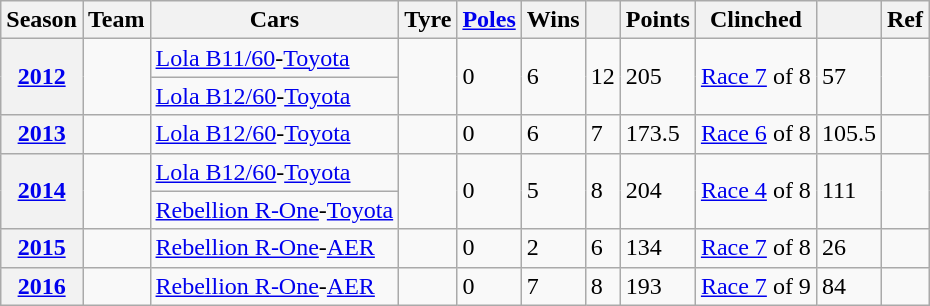<table class="wikitable sortable plainrowheaders";>
<tr>
<th scope=col>Season</th>
<th scope=col>Team</th>
<th scope=col>Cars</th>
<th scope=col>Tyre</th>
<th scope=col><a href='#'>Poles</a></th>
<th scope=col>Wins</th>
<th scope=col></th>
<th scope=col>Points</th>
<th scope=col>Clinched</th>
<th scope=col></th>
<th scope=col>Ref</th>
</tr>
<tr>
<th scope=row style="text-align: center;" rowspan=2><a href='#'>2012</a></th>
<td rowspan=2></td>
<td><a href='#'>Lola B11/60</a>-<a href='#'>Toyota</a></td>
<td rowspan=2></td>
<td rowspan=2>0</td>
<td rowspan=2>6</td>
<td rowspan=2>12</td>
<td rowspan=2>205</td>
<td rowspan=2><a href='#'>Race 7</a> of 8</td>
<td rowspan=2>57</td>
<td rowspan=2 style="text-align:center;"></td>
</tr>
<tr>
<td><a href='#'>Lola B12/60</a>-<a href='#'>Toyota</a></td>
</tr>
<tr>
<th scope=row style="text-align: center;"><a href='#'>2013</a></th>
<td align=left></td>
<td align=left><a href='#'>Lola B12/60</a>-<a href='#'>Toyota</a></td>
<td></td>
<td>0</td>
<td>6</td>
<td>7</td>
<td>173.5</td>
<td><a href='#'>Race 6</a> of 8</td>
<td>105.5</td>
<td style="text-align:center;"></td>
</tr>
<tr>
<th scope=row style="text-align: center;" rowspan=2><a href='#'>2014</a></th>
<td rowspan=2></td>
<td><a href='#'>Lola B12/60</a>-<a href='#'>Toyota</a></td>
<td rowspan=2></td>
<td rowspan=2>0</td>
<td rowspan=2>5</td>
<td rowspan=2>8</td>
<td rowspan=2>204</td>
<td rowspan=2><a href='#'>Race 4</a> of 8</td>
<td rowspan=2>111</td>
<td rowspan=2 style="text-align:center;"></td>
</tr>
<tr>
<td><a href='#'>Rebellion R-One</a>-<a href='#'>Toyota</a></td>
</tr>
<tr>
<th scope=row style="text-align: center;"><a href='#'>2015</a></th>
<td align=left></td>
<td align=left><a href='#'>Rebellion R-One</a>-<a href='#'>AER</a></td>
<td></td>
<td>0</td>
<td>2</td>
<td>6</td>
<td>134</td>
<td><a href='#'>Race 7</a> of 8</td>
<td>26</td>
<td style="text-align:center;"></td>
</tr>
<tr>
<th scope=row style="text-align: center;"><a href='#'>2016</a></th>
<td align=left></td>
<td align=left><a href='#'>Rebellion R-One</a>-<a href='#'>AER</a></td>
<td></td>
<td>0</td>
<td>7</td>
<td>8</td>
<td>193</td>
<td><a href='#'>Race 7</a> of 9</td>
<td>84</td>
<td style="text-align:center;"></td>
</tr>
</table>
